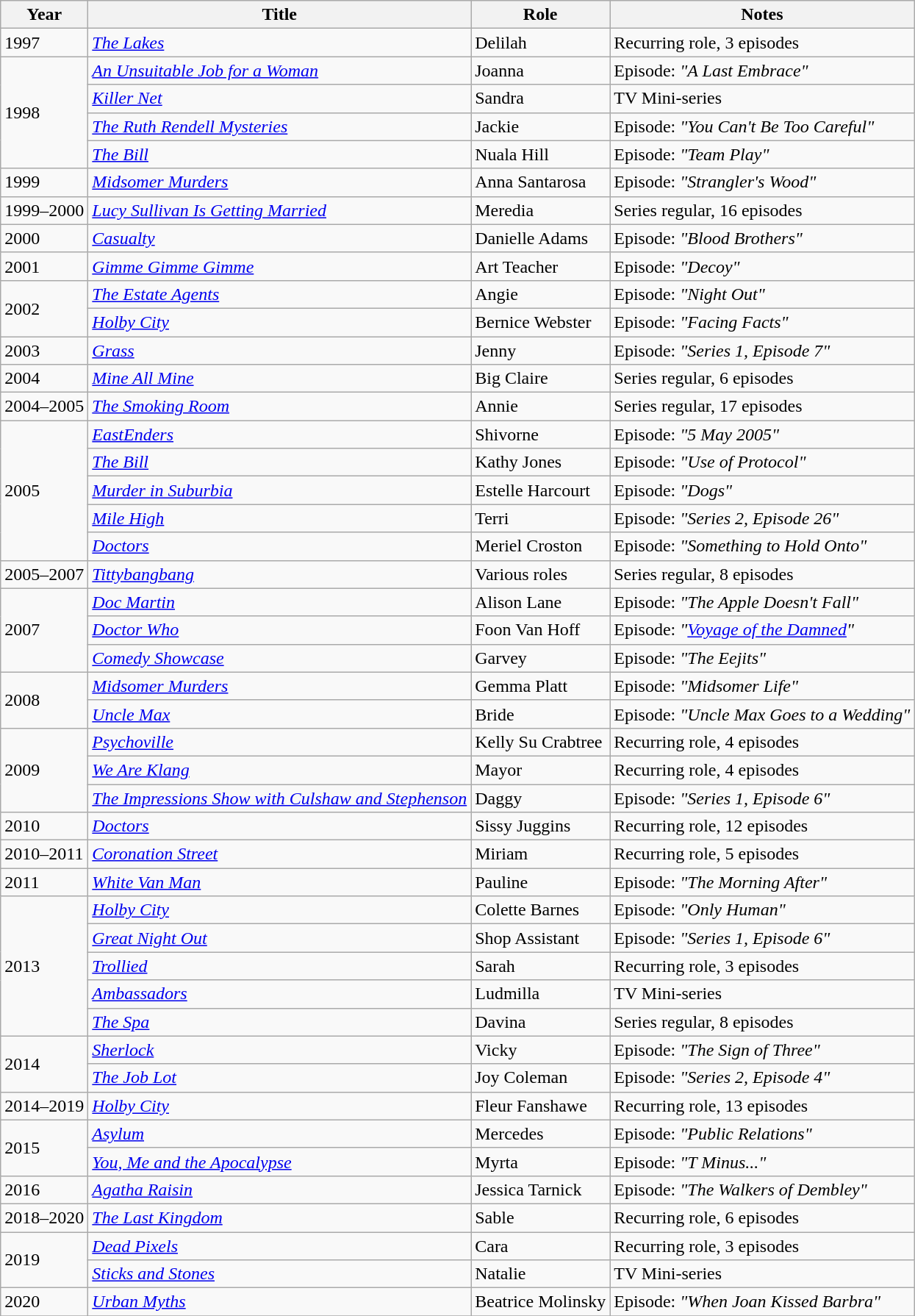<table class="wikitable">
<tr>
<th>Year</th>
<th>Title</th>
<th>Role</th>
<th>Notes</th>
</tr>
<tr>
<td>1997</td>
<td><em><a href='#'>The Lakes</a></em></td>
<td>Delilah</td>
<td>Recurring role, 3 episodes</td>
</tr>
<tr>
<td rowspan="4">1998</td>
<td><em><a href='#'>An Unsuitable Job for a Woman</a></em></td>
<td>Joanna</td>
<td>Episode: <em>"A Last Embrace"</em></td>
</tr>
<tr>
<td><em><a href='#'>Killer Net</a></em></td>
<td>Sandra</td>
<td>TV Mini-series</td>
</tr>
<tr>
<td><em><a href='#'>The Ruth Rendell Mysteries</a></em></td>
<td>Jackie</td>
<td>Episode: <em>"You Can't Be Too Careful"</em></td>
</tr>
<tr>
<td><em><a href='#'>The Bill</a></em></td>
<td>Nuala Hill</td>
<td>Episode: <em>"Team Play"</em></td>
</tr>
<tr>
<td>1999</td>
<td><em><a href='#'>Midsomer Murders</a></em></td>
<td>Anna Santarosa</td>
<td>Episode: <em>"Strangler's Wood"</em></td>
</tr>
<tr>
<td>1999–2000</td>
<td><em><a href='#'>Lucy Sullivan Is Getting Married</a></em></td>
<td>Meredia</td>
<td>Series regular, 16 episodes</td>
</tr>
<tr>
<td>2000</td>
<td><em><a href='#'>Casualty</a></em></td>
<td>Danielle Adams</td>
<td>Episode: <em>"Blood Brothers"</em></td>
</tr>
<tr>
<td>2001</td>
<td><em><a href='#'>Gimme Gimme Gimme</a></em></td>
<td>Art Teacher</td>
<td>Episode: <em>"Decoy"</em></td>
</tr>
<tr>
<td rowspan="2">2002</td>
<td><em><a href='#'>The Estate Agents</a></em></td>
<td>Angie</td>
<td>Episode: <em>"Night Out"</em></td>
</tr>
<tr>
<td><em><a href='#'>Holby City</a></em></td>
<td>Bernice Webster</td>
<td>Episode: <em>"Facing Facts"</em></td>
</tr>
<tr>
<td>2003</td>
<td><em><a href='#'>Grass</a></em></td>
<td>Jenny</td>
<td>Episode: <em>"Series 1, Episode 7"</em></td>
</tr>
<tr>
<td>2004</td>
<td><em><a href='#'>Mine All Mine</a></em></td>
<td>Big Claire</td>
<td>Series regular, 6 episodes</td>
</tr>
<tr>
<td>2004–2005</td>
<td><em><a href='#'>The Smoking Room</a></em></td>
<td>Annie</td>
<td>Series regular, 17 episodes</td>
</tr>
<tr>
<td rowspan="5">2005</td>
<td><em><a href='#'>EastEnders</a></em></td>
<td>Shivorne</td>
<td>Episode: <em>"5 May 2005"</em></td>
</tr>
<tr>
<td><em><a href='#'>The Bill</a></em></td>
<td>Kathy Jones</td>
<td>Episode: <em>"Use of Protocol"</em></td>
</tr>
<tr>
<td><em><a href='#'>Murder in Suburbia</a></em></td>
<td>Estelle Harcourt</td>
<td>Episode: <em>"Dogs"</em></td>
</tr>
<tr>
<td><em><a href='#'>Mile High</a></em></td>
<td>Terri</td>
<td>Episode: <em>"Series 2, Episode 26"</em></td>
</tr>
<tr>
<td><em><a href='#'>Doctors</a></em></td>
<td>Meriel Croston</td>
<td>Episode: <em>"Something to Hold Onto"</em></td>
</tr>
<tr>
<td>2005–2007</td>
<td><em><a href='#'>Tittybangbang</a></em></td>
<td>Various roles</td>
<td>Series regular, 8 episodes</td>
</tr>
<tr>
<td rowspan="3">2007</td>
<td><em><a href='#'>Doc Martin</a></em></td>
<td>Alison Lane</td>
<td>Episode: <em>"The Apple Doesn't Fall"</em></td>
</tr>
<tr>
<td><em><a href='#'>Doctor Who</a></em></td>
<td>Foon Van Hoff</td>
<td>Episode: <em>"<a href='#'>Voyage of the Damned</a>"</em></td>
</tr>
<tr>
<td><em><a href='#'>Comedy Showcase</a></em></td>
<td>Garvey</td>
<td>Episode: <em>"The Eejits"</em></td>
</tr>
<tr>
<td rowspan="2">2008</td>
<td><em><a href='#'>Midsomer Murders</a></em></td>
<td>Gemma Platt</td>
<td>Episode: <em>"Midsomer Life"</em></td>
</tr>
<tr>
<td><em><a href='#'>Uncle Max</a></em></td>
<td>Bride</td>
<td>Episode: <em>"Uncle Max Goes to a Wedding"</em></td>
</tr>
<tr>
<td rowspan="3">2009</td>
<td><em><a href='#'>Psychoville</a></em></td>
<td>Kelly Su Crabtree</td>
<td>Recurring role, 4 episodes</td>
</tr>
<tr>
<td><em><a href='#'>We Are Klang</a></em></td>
<td>Mayor</td>
<td>Recurring role, 4 episodes</td>
</tr>
<tr>
<td><em><a href='#'>The Impressions Show with Culshaw and Stephenson</a></em></td>
<td>Daggy</td>
<td>Episode: <em>"Series 1, Episode 6"</em></td>
</tr>
<tr>
<td>2010</td>
<td><em><a href='#'>Doctors</a></em></td>
<td>Sissy Juggins</td>
<td>Recurring role, 12 episodes</td>
</tr>
<tr>
<td>2010–2011</td>
<td><em><a href='#'>Coronation Street</a></em></td>
<td>Miriam</td>
<td>Recurring role, 5 episodes</td>
</tr>
<tr>
<td>2011</td>
<td><em><a href='#'>White Van Man</a></em></td>
<td>Pauline</td>
<td>Episode: <em>"The Morning After"</em></td>
</tr>
<tr>
<td rowspan="5">2013</td>
<td><em><a href='#'>Holby City</a></em></td>
<td>Colette Barnes</td>
<td>Episode: <em>"Only Human"</em></td>
</tr>
<tr>
<td><em><a href='#'>Great Night Out</a></em></td>
<td>Shop Assistant</td>
<td>Episode: <em>"Series 1, Episode 6"</em></td>
</tr>
<tr>
<td><em><a href='#'>Trollied</a></em></td>
<td>Sarah</td>
<td>Recurring role, 3 episodes</td>
</tr>
<tr>
<td><em><a href='#'>Ambassadors</a></em></td>
<td>Ludmilla</td>
<td>TV Mini-series</td>
</tr>
<tr>
<td><em><a href='#'>The Spa</a></em></td>
<td>Davina</td>
<td>Series regular, 8 episodes</td>
</tr>
<tr>
<td rowspan="2">2014</td>
<td><em><a href='#'>Sherlock</a></em></td>
<td>Vicky</td>
<td>Episode: <em>"The Sign of Three"</em></td>
</tr>
<tr>
<td><em><a href='#'>The Job Lot</a></em></td>
<td>Joy Coleman</td>
<td>Episode: <em>"Series 2, Episode 4"</em></td>
</tr>
<tr>
<td>2014–2019</td>
<td><em><a href='#'>Holby City</a></em></td>
<td>Fleur Fanshawe</td>
<td>Recurring role, 13 episodes</td>
</tr>
<tr>
<td rowspan="2">2015</td>
<td><em><a href='#'>Asylum</a></em></td>
<td>Mercedes</td>
<td>Episode: <em>"Public Relations"</em></td>
</tr>
<tr>
<td><em><a href='#'>You, Me and the Apocalypse</a></em></td>
<td>Myrta</td>
<td>Episode: <em>"T Minus..."</em></td>
</tr>
<tr>
<td>2016</td>
<td><em><a href='#'>Agatha Raisin</a></em></td>
<td>Jessica Tarnick</td>
<td>Episode: <em>"The Walkers of Dembley"</em></td>
</tr>
<tr>
<td>2018–2020</td>
<td><em><a href='#'>The Last Kingdom</a></em></td>
<td>Sable</td>
<td>Recurring role, 6 episodes</td>
</tr>
<tr>
<td rowspan="2">2019</td>
<td><em><a href='#'>Dead Pixels</a></em></td>
<td>Cara</td>
<td>Recurring role, 3 episodes</td>
</tr>
<tr>
<td><em><a href='#'>Sticks and Stones</a></em></td>
<td>Natalie</td>
<td>TV Mini-series</td>
</tr>
<tr>
<td>2020</td>
<td><em><a href='#'>Urban Myths</a></em></td>
<td>Beatrice Molinsky</td>
<td>Episode: <em>"When Joan Kissed Barbra"</em></td>
</tr>
<tr>
</tr>
</table>
